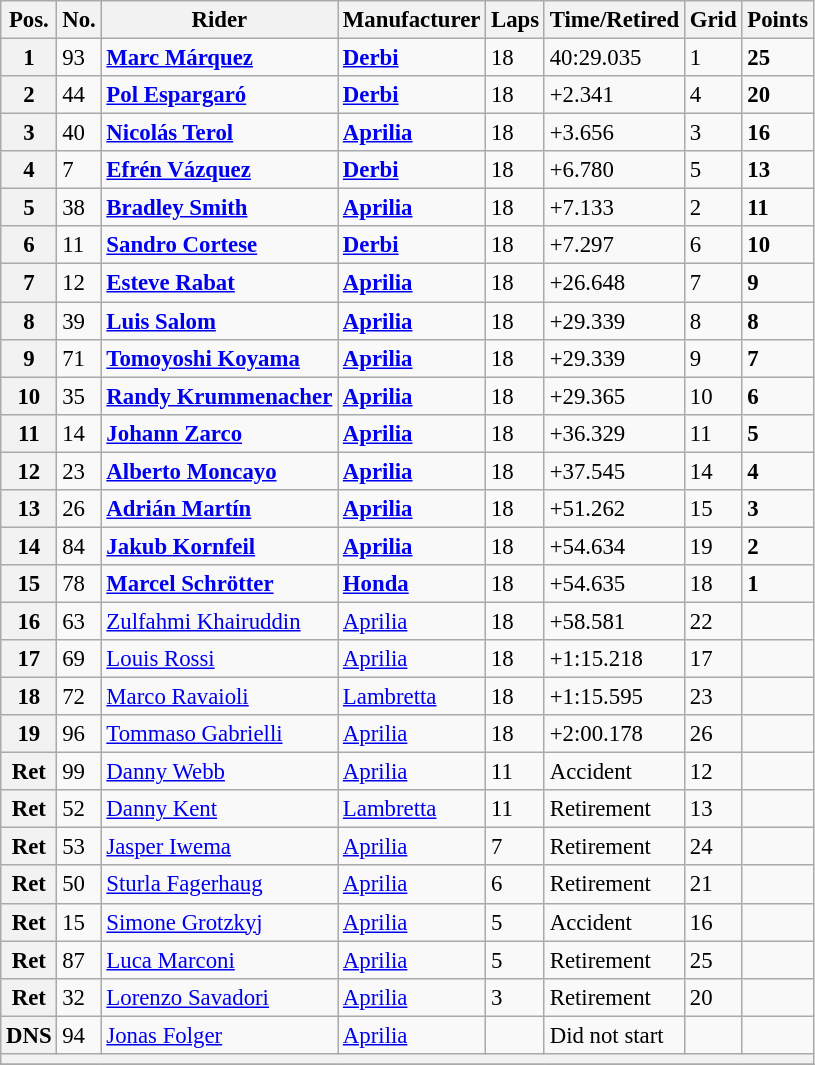<table class="wikitable" style="font-size: 95%;">
<tr>
<th>Pos.</th>
<th>No.</th>
<th>Rider</th>
<th>Manufacturer</th>
<th>Laps</th>
<th>Time/Retired</th>
<th>Grid</th>
<th>Points</th>
</tr>
<tr>
<th>1</th>
<td>93</td>
<td> <strong><a href='#'>Marc Márquez</a></strong></td>
<td><strong><a href='#'>Derbi</a></strong></td>
<td>18</td>
<td>40:29.035</td>
<td>1</td>
<td><strong>25</strong></td>
</tr>
<tr>
<th>2</th>
<td>44</td>
<td> <strong><a href='#'>Pol Espargaró</a></strong></td>
<td><strong><a href='#'>Derbi</a></strong></td>
<td>18</td>
<td>+2.341</td>
<td>4</td>
<td><strong>20</strong></td>
</tr>
<tr>
<th>3</th>
<td>40</td>
<td> <strong><a href='#'>Nicolás Terol</a></strong></td>
<td><strong><a href='#'>Aprilia</a></strong></td>
<td>18</td>
<td>+3.656</td>
<td>3</td>
<td><strong>16</strong></td>
</tr>
<tr>
<th>4</th>
<td>7</td>
<td> <strong><a href='#'>Efrén Vázquez</a></strong></td>
<td><strong><a href='#'>Derbi</a></strong></td>
<td>18</td>
<td>+6.780</td>
<td>5</td>
<td><strong>13</strong></td>
</tr>
<tr>
<th>5</th>
<td>38</td>
<td> <strong><a href='#'>Bradley Smith</a></strong></td>
<td><strong><a href='#'>Aprilia</a></strong></td>
<td>18</td>
<td>+7.133</td>
<td>2</td>
<td><strong>11</strong></td>
</tr>
<tr>
<th>6</th>
<td>11</td>
<td> <strong><a href='#'>Sandro Cortese</a></strong></td>
<td><strong><a href='#'>Derbi</a></strong></td>
<td>18</td>
<td>+7.297</td>
<td>6</td>
<td><strong>10</strong></td>
</tr>
<tr>
<th>7</th>
<td>12</td>
<td> <strong><a href='#'>Esteve Rabat</a></strong></td>
<td><strong><a href='#'>Aprilia</a></strong></td>
<td>18</td>
<td>+26.648</td>
<td>7</td>
<td><strong>9</strong></td>
</tr>
<tr>
<th>8</th>
<td>39</td>
<td> <strong><a href='#'>Luis Salom</a></strong></td>
<td><strong><a href='#'>Aprilia</a></strong></td>
<td>18</td>
<td>+29.339</td>
<td>8</td>
<td><strong>8</strong></td>
</tr>
<tr>
<th>9</th>
<td>71</td>
<td> <strong><a href='#'>Tomoyoshi Koyama</a></strong></td>
<td><strong><a href='#'>Aprilia</a></strong></td>
<td>18</td>
<td>+29.339</td>
<td>9</td>
<td><strong>7</strong></td>
</tr>
<tr>
<th>10</th>
<td>35</td>
<td> <strong><a href='#'>Randy Krummenacher</a></strong></td>
<td><strong><a href='#'>Aprilia</a></strong></td>
<td>18</td>
<td>+29.365</td>
<td>10</td>
<td><strong>6</strong></td>
</tr>
<tr>
<th>11</th>
<td>14</td>
<td> <strong><a href='#'>Johann Zarco</a></strong></td>
<td><strong><a href='#'>Aprilia</a></strong></td>
<td>18</td>
<td>+36.329</td>
<td>11</td>
<td><strong>5</strong></td>
</tr>
<tr>
<th>12</th>
<td>23</td>
<td> <strong><a href='#'>Alberto Moncayo</a></strong></td>
<td><strong><a href='#'>Aprilia</a></strong></td>
<td>18</td>
<td>+37.545</td>
<td>14</td>
<td><strong>4</strong></td>
</tr>
<tr>
<th>13</th>
<td>26</td>
<td> <strong><a href='#'>Adrián Martín</a></strong></td>
<td><strong><a href='#'>Aprilia</a></strong></td>
<td>18</td>
<td>+51.262</td>
<td>15</td>
<td><strong>3</strong></td>
</tr>
<tr>
<th>14</th>
<td>84</td>
<td> <strong><a href='#'>Jakub Kornfeil</a></strong></td>
<td><strong><a href='#'>Aprilia</a></strong></td>
<td>18</td>
<td>+54.634</td>
<td>19</td>
<td><strong>2</strong></td>
</tr>
<tr>
<th>15</th>
<td>78</td>
<td> <strong><a href='#'>Marcel Schrötter</a></strong></td>
<td><strong><a href='#'>Honda</a></strong></td>
<td>18</td>
<td>+54.635</td>
<td>18</td>
<td><strong>1</strong></td>
</tr>
<tr>
<th>16</th>
<td>63</td>
<td> <a href='#'>Zulfahmi Khairuddin</a></td>
<td><a href='#'>Aprilia</a></td>
<td>18</td>
<td>+58.581</td>
<td>22</td>
<td></td>
</tr>
<tr>
<th>17</th>
<td>69</td>
<td> <a href='#'>Louis Rossi</a></td>
<td><a href='#'>Aprilia</a></td>
<td>18</td>
<td>+1:15.218</td>
<td>17</td>
<td></td>
</tr>
<tr>
<th>18</th>
<td>72</td>
<td> <a href='#'>Marco Ravaioli</a></td>
<td><a href='#'>Lambretta</a></td>
<td>18</td>
<td>+1:15.595</td>
<td>23</td>
<td></td>
</tr>
<tr>
<th>19</th>
<td>96</td>
<td> <a href='#'>Tommaso Gabrielli</a></td>
<td><a href='#'>Aprilia</a></td>
<td>18</td>
<td>+2:00.178</td>
<td>26</td>
<td></td>
</tr>
<tr>
<th>Ret</th>
<td>99</td>
<td> <a href='#'>Danny Webb</a></td>
<td><a href='#'>Aprilia</a></td>
<td>11</td>
<td>Accident</td>
<td>12</td>
<td></td>
</tr>
<tr>
<th>Ret</th>
<td>52</td>
<td> <a href='#'>Danny Kent</a></td>
<td><a href='#'>Lambretta</a></td>
<td>11</td>
<td>Retirement</td>
<td>13</td>
<td></td>
</tr>
<tr>
<th>Ret</th>
<td>53</td>
<td> <a href='#'>Jasper Iwema</a></td>
<td><a href='#'>Aprilia</a></td>
<td>7</td>
<td>Retirement</td>
<td>24</td>
<td></td>
</tr>
<tr>
<th>Ret</th>
<td>50</td>
<td> <a href='#'>Sturla Fagerhaug</a></td>
<td><a href='#'>Aprilia</a></td>
<td>6</td>
<td>Retirement</td>
<td>21</td>
<td></td>
</tr>
<tr>
<th>Ret</th>
<td>15</td>
<td> <a href='#'>Simone Grotzkyj</a></td>
<td><a href='#'>Aprilia</a></td>
<td>5</td>
<td>Accident</td>
<td>16</td>
<td></td>
</tr>
<tr>
<th>Ret</th>
<td>87</td>
<td> <a href='#'>Luca Marconi</a></td>
<td><a href='#'>Aprilia</a></td>
<td>5</td>
<td>Retirement</td>
<td>25</td>
<td></td>
</tr>
<tr>
<th>Ret</th>
<td>32</td>
<td> <a href='#'>Lorenzo Savadori</a></td>
<td><a href='#'>Aprilia</a></td>
<td>3</td>
<td>Retirement</td>
<td>20</td>
<td></td>
</tr>
<tr>
<th>DNS</th>
<td>94</td>
<td> <a href='#'>Jonas Folger</a></td>
<td><a href='#'>Aprilia</a></td>
<td></td>
<td>Did not start</td>
<td></td>
<td></td>
</tr>
<tr>
<th colspan=8></th>
</tr>
<tr>
</tr>
</table>
